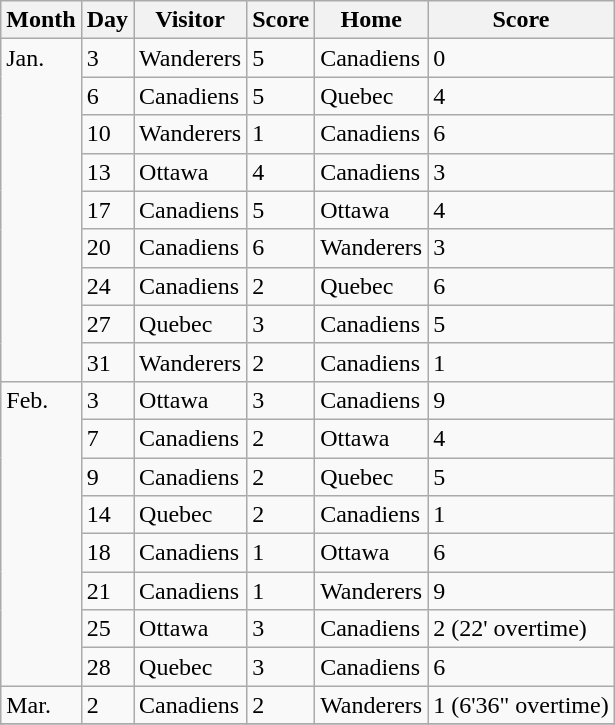<table class="wikitable">
<tr>
<th>Month</th>
<th>Day</th>
<th>Visitor</th>
<th>Score</th>
<th>Home</th>
<th>Score</th>
</tr>
<tr>
<td rowspan=9 valign=top>Jan.</td>
<td>3</td>
<td>Wanderers</td>
<td>5</td>
<td>Canadiens</td>
<td>0</td>
</tr>
<tr>
<td>6</td>
<td>Canadiens</td>
<td>5</td>
<td>Quebec</td>
<td>4</td>
</tr>
<tr>
<td>10</td>
<td>Wanderers</td>
<td>1</td>
<td>Canadiens</td>
<td>6</td>
</tr>
<tr>
<td>13</td>
<td>Ottawa</td>
<td>4</td>
<td>Canadiens</td>
<td>3</td>
</tr>
<tr>
<td>17</td>
<td>Canadiens</td>
<td>5</td>
<td>Ottawa</td>
<td>4</td>
</tr>
<tr>
<td>20</td>
<td>Canadiens</td>
<td>6</td>
<td>Wanderers</td>
<td>3</td>
</tr>
<tr>
<td>24</td>
<td>Canadiens</td>
<td>2</td>
<td>Quebec</td>
<td>6</td>
</tr>
<tr>
<td>27</td>
<td>Quebec</td>
<td>3</td>
<td>Canadiens</td>
<td>5</td>
</tr>
<tr>
<td>31</td>
<td>Wanderers</td>
<td>2</td>
<td>Canadiens</td>
<td>1</td>
</tr>
<tr>
<td rowspan=8 valign=top>Feb.</td>
<td>3</td>
<td>Ottawa</td>
<td>3</td>
<td>Canadiens</td>
<td>9</td>
</tr>
<tr>
<td>7</td>
<td>Canadiens</td>
<td>2</td>
<td>Ottawa</td>
<td>4</td>
</tr>
<tr>
<td>9</td>
<td>Canadiens</td>
<td>2</td>
<td>Quebec</td>
<td>5</td>
</tr>
<tr>
<td>14</td>
<td>Quebec</td>
<td>2</td>
<td>Canadiens</td>
<td>1</td>
</tr>
<tr>
<td>18</td>
<td>Canadiens</td>
<td>1</td>
<td>Ottawa</td>
<td>6</td>
</tr>
<tr>
<td>21</td>
<td>Canadiens</td>
<td>1</td>
<td>Wanderers</td>
<td>9</td>
</tr>
<tr>
<td>25</td>
<td>Ottawa</td>
<td>3</td>
<td>Canadiens</td>
<td>2 (22' overtime)</td>
</tr>
<tr>
<td>28</td>
<td>Quebec</td>
<td>3</td>
<td>Canadiens</td>
<td>6</td>
</tr>
<tr>
<td valign=top>Mar.</td>
<td>2</td>
<td>Canadiens</td>
<td>2</td>
<td>Wanderers</td>
<td>1 (6'36" overtime)</td>
</tr>
<tr>
</tr>
</table>
